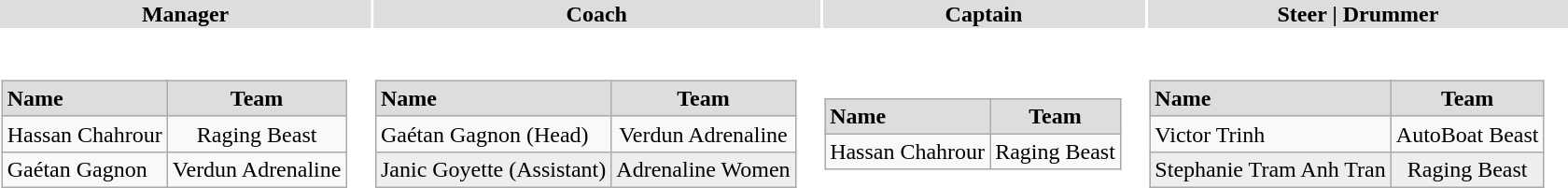<table>
<tr style="font-weight:bold; text-align:center; background:#ddd;">
<td>Manager</td>
<td style="font-weight:bold; background:#ddd; text-align=center; text-align:center;">Coach</td>
<td style="font-weight:bold; background:#ddd; text-align=center; text-align:center;">Captain</td>
<td style="font-weight:bold; background:#ddd; text-align=center;text-align:center;">Steer | Drummer</td>
</tr>
<tr>
<td><br><table class="wikitable">
<tr style="text-align:center; font-weight:bold; background:#ddd;"|>
<td style="text-align:left;">Name</td>
<td>Team</td>
</tr>
<tr style="text-align:center;">
<td style="text-align:left;">Hassan Chahrour</td>
<td>Raging Beast</td>
</tr>
<tr style="text-align:center;">
<td style="text-align:left;">Gaétan Gagnon</td>
<td>Verdun Adrenaline</td>
</tr>
</table>
</td>
<td><br><table class="wikitable">
<tr style="text-align:center; font-weight:bold; background:#ddd;"|>
<td style="text-align:left;">Name</td>
<td>Team</td>
</tr>
<tr style="text-align:center;">
<td style="text-align:left;">Gaétan Gagnon (Head)</td>
<td>Verdun Adrenaline</td>
</tr>
<tr style="text-align:center; background:#eee;">
<td style="text-align:left;">Janic Goyette (Assistant)</td>
<td>Adrenaline Women</td>
</tr>
</table>
</td>
<td><br><table class="wikitable">
<tr style="text-align:center; font-weight:bold; background:#ddd;"|>
<td style="text-align:left;">Name</td>
<td>Team</td>
</tr>
<tr style="text-align:center;">
<td style="text-align:left;">Hassan Chahrour</td>
<td>Raging Beast</td>
</tr>
</table>
</td>
<td><br><table class="wikitable">
<tr style="text-align:center; font-weight:bold; background:#ddd;"|>
<td style="text-align:left;">Name</td>
<td>Team</td>
</tr>
<tr style="text-align:center;">
<td style="text-align:left;">Victor Trinh</td>
<td>AutoBoat Beast</td>
</tr>
<tr style="text-align:center; background:#eee;">
<td style="text-align:left;">Stephanie Tram Anh Tran</td>
<td>Raging Beast</td>
</tr>
</table>
</td>
</tr>
</table>
